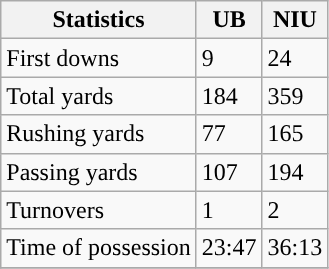<table class="wikitable" style="float: left;">
<tr>
<th>Statistics</th>
<th>UB</th>
<th>NIU</th>
</tr>
<tr>
<td>First downs</td>
<td>9</td>
<td>24</td>
</tr>
<tr>
<td>Total yards</td>
<td>184</td>
<td>359</td>
</tr>
<tr>
<td>Rushing yards</td>
<td>77</td>
<td>165</td>
</tr>
<tr>
<td>Passing yards</td>
<td>107</td>
<td>194</td>
</tr>
<tr>
<td>Turnovers</td>
<td>1</td>
<td>2</td>
</tr>
<tr>
<td>Time of possession</td>
<td>23:47</td>
<td>36:13</td>
</tr>
<tr>
</tr>
</table>
